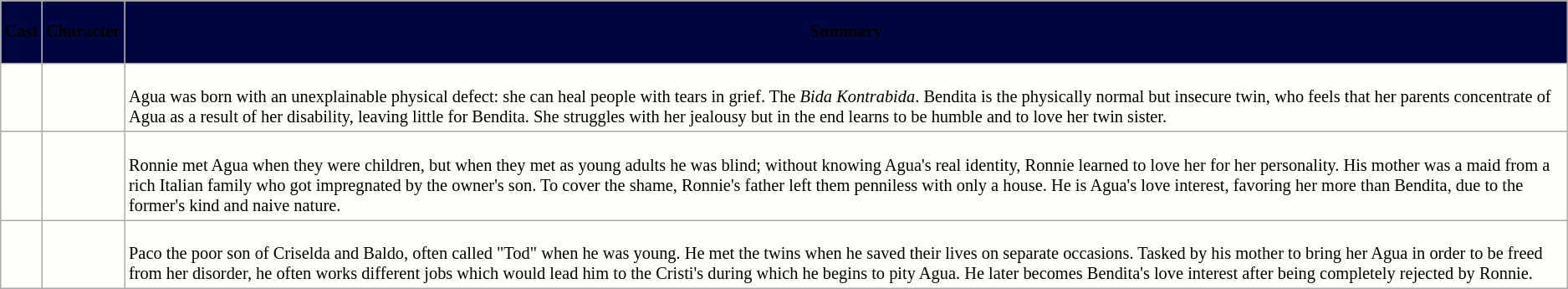<table class="wikitable" style=" background:#FEFEFA; font-size: 85%;">
<tr>
<th style="background:#00063F ;"><p>Cast</p></th>
<th style="background:#00063F; "><p>Character</p></th>
<th style="background:#00063F ;"><p>Summary</p></th>
</tr>
<tr>
<td></td>
<td></td>
<td><br>Agua was born with an unexplainable physical defect: she can heal people with tears in grief. The <em>Bida Kontrabida</em>. Bendita is the physically normal but insecure twin, who feels that her parents concentrate of Agua as a result of her disability, leaving little for Bendita. She struggles with her jealousy but in the end learns to be humble and to love her twin sister.</td>
</tr>
<tr>
<td></td>
<td></td>
<td><br>Ronnie met Agua when they were children, but when they met as young adults he was blind; without knowing Agua's real identity, Ronnie learned to love her for her personality. His mother was a maid from a rich Italian family who got impregnated by the owner's son. To cover the shame, Ronnie's father left them penniless with only a house. He is Agua's love interest, favoring her more than Bendita, due to the former's kind and naive nature.</td>
</tr>
<tr>
<td></td>
<td></td>
<td><br>Paco the poor son of Criselda and Baldo, often called "Tod" when he was young. He met the twins when he saved their lives on separate occasions. Tasked by his mother to bring her Agua in order to be freed from her disorder, he often works different jobs which would lead him to the Cristi's during which he begins to pity Agua. He later becomes Bendita's love interest after being completely rejected by Ronnie.</td>
</tr>
</table>
